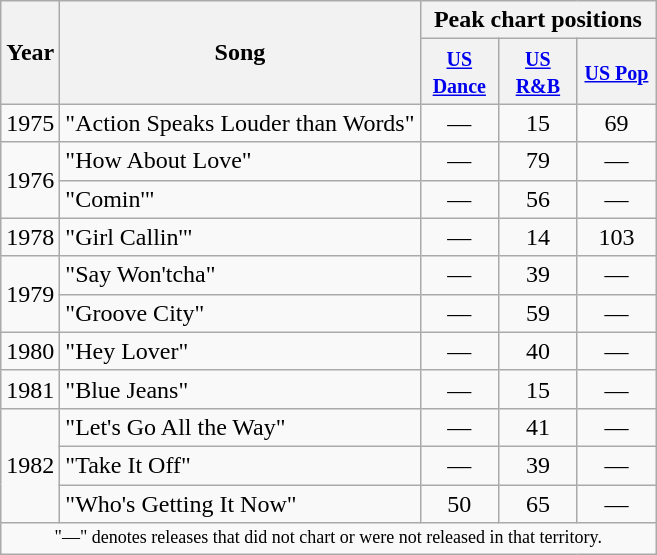<table class="wikitable">
<tr>
<th scope="col" rowspan="2">Year</th>
<th scope="col" rowspan="2">Song</th>
<th scope="col" colspan="3">Peak chart positions</th>
</tr>
<tr>
<th style="width:45px;"><small><a href='#'>US Dance</a></small><br></th>
<th style="width:45px;"><small><a href='#'>US R&B</a></small><br></th>
<th style="width:45px;"><small><a href='#'>US Pop</a></small><br></th>
</tr>
<tr>
<td rowspan="1">1975</td>
<td>"Action Speaks Louder than Words"</td>
<td align=center>—</td>
<td align=center>15</td>
<td align=center>69</td>
</tr>
<tr>
<td rowspan="2">1976</td>
<td>"How About Love"</td>
<td align=center>—</td>
<td align=center>79</td>
<td align=center>―</td>
</tr>
<tr>
<td>"Comin'"</td>
<td align=center>—</td>
<td align=center>56</td>
<td align=center>—</td>
</tr>
<tr>
<td rowspan="1">1978</td>
<td>"Girl Callin'"</td>
<td align=center>—</td>
<td align=center>14</td>
<td align=center>103</td>
</tr>
<tr>
<td rowspan="2">1979</td>
<td>"Say Won'tcha"</td>
<td align=center>—</td>
<td align=center>39</td>
<td align=center>―</td>
</tr>
<tr>
<td>"Groove City"</td>
<td align=center>—</td>
<td align=center>59</td>
<td align=center>―</td>
</tr>
<tr>
<td rowspan="1">1980</td>
<td>"Hey Lover"</td>
<td align=center>—</td>
<td align=center>40</td>
<td align=center>―</td>
</tr>
<tr>
<td rowspan="1">1981</td>
<td>"Blue Jeans"</td>
<td align=center>―</td>
<td align=center>15</td>
<td align=center>―</td>
</tr>
<tr>
<td rowspan="3">1982</td>
<td>"Let's Go All the Way"</td>
<td align=center>―</td>
<td align=center>41</td>
<td align=center>―</td>
</tr>
<tr>
<td>"Take It Off"</td>
<td align=center>―</td>
<td align=center>39</td>
<td align=center>―</td>
</tr>
<tr>
<td>"Who's Getting It Now"</td>
<td align=center>50</td>
<td align=center>65</td>
<td align=center>―</td>
</tr>
<tr>
<td colspan="12" style="text-align:center; font-size:9pt;">"—" denotes releases that did not chart or were not released in that territory.</td>
</tr>
</table>
